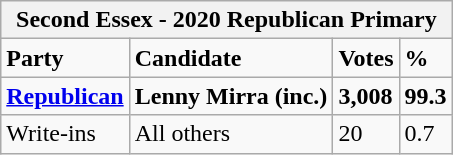<table class="wikitable">
<tr>
<th colspan="4">Second Essex - 2020 Republican Primary</th>
</tr>
<tr>
<td><strong>Party</strong></td>
<td><strong>Candidate</strong></td>
<td><strong>Votes</strong></td>
<td><strong>%</strong></td>
</tr>
<tr>
<td><strong><a href='#'>Republican</a></strong></td>
<td><strong>Lenny Mirra (inc.)</strong></td>
<td><strong>3,008</strong></td>
<td><strong>99.3</strong></td>
</tr>
<tr>
<td>Write-ins</td>
<td>All others</td>
<td>20</td>
<td>0.7</td>
</tr>
</table>
